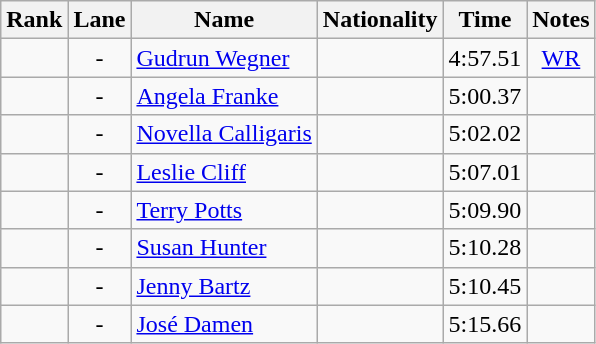<table class="wikitable sortable" style="text-align:center">
<tr>
<th>Rank</th>
<th>Lane</th>
<th>Name</th>
<th>Nationality</th>
<th>Time</th>
<th>Notes</th>
</tr>
<tr>
<td></td>
<td>-</td>
<td align=left><a href='#'>Gudrun Wegner</a></td>
<td align=left></td>
<td>4:57.51</td>
<td><a href='#'>WR</a></td>
</tr>
<tr>
<td></td>
<td>-</td>
<td align=left><a href='#'>Angela Franke</a></td>
<td align=left></td>
<td>5:00.37</td>
<td></td>
</tr>
<tr>
<td></td>
<td>-</td>
<td align=left><a href='#'>Novella Calligaris</a></td>
<td align=left></td>
<td>5:02.02</td>
<td></td>
</tr>
<tr>
<td></td>
<td>-</td>
<td align=left><a href='#'>Leslie Cliff</a></td>
<td align=left></td>
<td>5:07.01</td>
<td></td>
</tr>
<tr>
<td></td>
<td>-</td>
<td align=left><a href='#'>Terry Potts</a></td>
<td align=left></td>
<td>5:09.90</td>
<td></td>
</tr>
<tr>
<td></td>
<td>-</td>
<td align=left><a href='#'>Susan Hunter</a></td>
<td align=left></td>
<td>5:10.28</td>
<td></td>
</tr>
<tr>
<td></td>
<td>-</td>
<td align=left><a href='#'>Jenny Bartz</a></td>
<td align=left></td>
<td>5:10.45</td>
<td></td>
</tr>
<tr>
<td></td>
<td>-</td>
<td align=left><a href='#'>José Damen</a></td>
<td align=left></td>
<td>5:15.66</td>
<td></td>
</tr>
</table>
